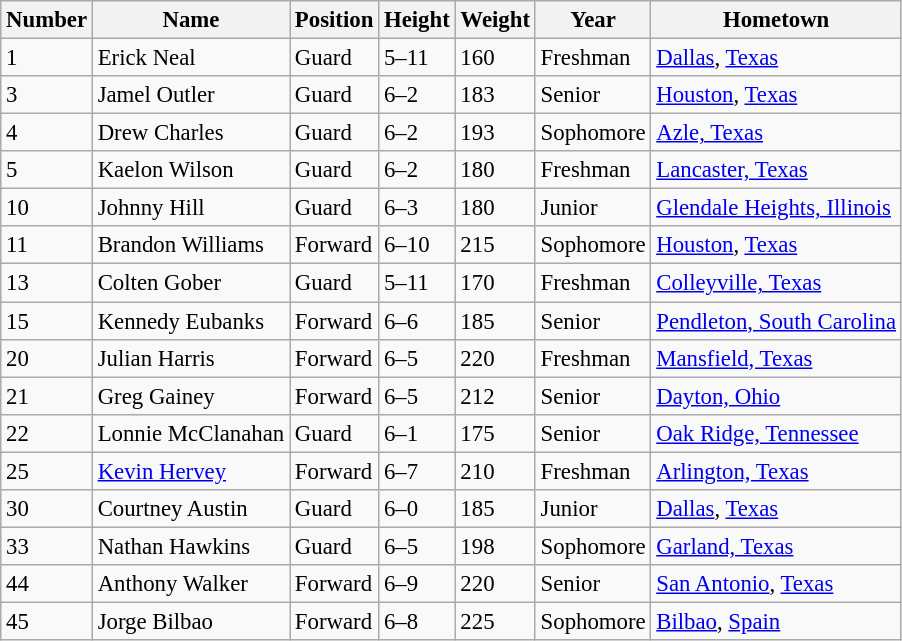<table class="wikitable sortable" style="font-size: 95%;">
<tr>
<th>Number</th>
<th>Name</th>
<th>Position</th>
<th>Height</th>
<th>Weight</th>
<th>Year</th>
<th>Hometown</th>
</tr>
<tr>
<td>1</td>
<td>Erick Neal</td>
<td>Guard</td>
<td>5–11</td>
<td>160</td>
<td>Freshman</td>
<td><a href='#'>Dallas</a>, <a href='#'>Texas</a></td>
</tr>
<tr>
<td>3</td>
<td>Jamel Outler</td>
<td>Guard</td>
<td>6–2</td>
<td>183</td>
<td>Senior</td>
<td><a href='#'>Houston</a>, <a href='#'>Texas</a></td>
</tr>
<tr>
<td>4</td>
<td>Drew Charles</td>
<td>Guard</td>
<td>6–2</td>
<td>193</td>
<td>Sophomore</td>
<td><a href='#'>Azle, Texas</a></td>
</tr>
<tr>
<td>5</td>
<td>Kaelon Wilson</td>
<td>Guard</td>
<td>6–2</td>
<td>180</td>
<td>Freshman</td>
<td><a href='#'>Lancaster, Texas</a></td>
</tr>
<tr>
<td>10</td>
<td>Johnny Hill</td>
<td>Guard</td>
<td>6–3</td>
<td>180</td>
<td>Junior</td>
<td><a href='#'>Glendale Heights, Illinois</a></td>
</tr>
<tr>
<td>11</td>
<td>Brandon Williams</td>
<td>Forward</td>
<td>6–10</td>
<td>215</td>
<td>Sophomore</td>
<td><a href='#'>Houston</a>, <a href='#'>Texas</a></td>
</tr>
<tr>
<td>13</td>
<td>Colten Gober</td>
<td>Guard</td>
<td>5–11</td>
<td>170</td>
<td>Freshman</td>
<td><a href='#'>Colleyville, Texas</a></td>
</tr>
<tr>
<td>15</td>
<td>Kennedy Eubanks</td>
<td>Forward</td>
<td>6–6</td>
<td>185</td>
<td>Senior</td>
<td><a href='#'>Pendleton, South Carolina</a></td>
</tr>
<tr>
<td>20</td>
<td>Julian Harris</td>
<td>Forward</td>
<td>6–5</td>
<td>220</td>
<td>Freshman</td>
<td><a href='#'>Mansfield, Texas</a></td>
</tr>
<tr>
<td>21</td>
<td>Greg Gainey</td>
<td>Forward</td>
<td>6–5</td>
<td>212</td>
<td>Senior</td>
<td><a href='#'>Dayton, Ohio</a></td>
</tr>
<tr>
<td>22</td>
<td>Lonnie McClanahan</td>
<td>Guard</td>
<td>6–1</td>
<td>175</td>
<td>Senior</td>
<td><a href='#'>Oak Ridge, Tennessee</a></td>
</tr>
<tr>
<td>25</td>
<td><a href='#'>Kevin Hervey</a></td>
<td>Forward</td>
<td>6–7</td>
<td>210</td>
<td>Freshman</td>
<td><a href='#'>Arlington, Texas</a></td>
</tr>
<tr>
<td>30</td>
<td>Courtney Austin</td>
<td>Guard</td>
<td>6–0</td>
<td>185</td>
<td>Junior</td>
<td><a href='#'>Dallas</a>, <a href='#'>Texas</a></td>
</tr>
<tr>
<td>33</td>
<td>Nathan Hawkins</td>
<td>Guard</td>
<td>6–5</td>
<td>198</td>
<td>Sophomore</td>
<td><a href='#'>Garland, Texas</a></td>
</tr>
<tr>
<td>44</td>
<td>Anthony Walker</td>
<td>Forward</td>
<td>6–9</td>
<td>220</td>
<td>Senior</td>
<td><a href='#'>San Antonio</a>, <a href='#'>Texas</a></td>
</tr>
<tr>
<td>45</td>
<td>Jorge Bilbao</td>
<td>Forward</td>
<td>6–8</td>
<td>225</td>
<td>Sophomore</td>
<td><a href='#'>Bilbao</a>, <a href='#'>Spain</a></td>
</tr>
</table>
